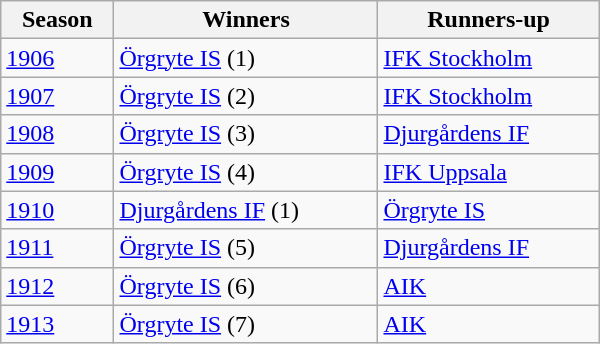<table class="wikitable" style="width:400px;">
<tr>
<th>Season</th>
<th>Winners</th>
<th>Runners-up</th>
</tr>
<tr>
<td><a href='#'>1906</a></td>
<td><a href='#'>Örgryte IS</a> (1)</td>
<td><a href='#'>IFK Stockholm</a></td>
</tr>
<tr>
<td><a href='#'>1907</a></td>
<td><a href='#'>Örgryte IS</a> (2)</td>
<td><a href='#'>IFK Stockholm</a></td>
</tr>
<tr>
<td><a href='#'>1908</a></td>
<td><a href='#'>Örgryte IS</a> (3)</td>
<td><a href='#'>Djurgårdens IF</a></td>
</tr>
<tr>
<td><a href='#'>1909</a></td>
<td><a href='#'>Örgryte IS</a> (4)</td>
<td><a href='#'>IFK Uppsala</a></td>
</tr>
<tr>
<td><a href='#'>1910</a></td>
<td><a href='#'>Djurgårdens IF</a> (1)</td>
<td><a href='#'>Örgryte IS</a></td>
</tr>
<tr>
<td><a href='#'>1911</a></td>
<td><a href='#'>Örgryte IS</a> (5)</td>
<td><a href='#'>Djurgårdens IF</a></td>
</tr>
<tr>
<td><a href='#'>1912</a></td>
<td><a href='#'>Örgryte IS</a> (6)</td>
<td><a href='#'>AIK</a></td>
</tr>
<tr>
<td><a href='#'>1913</a></td>
<td><a href='#'>Örgryte IS</a> (7)</td>
<td><a href='#'>AIK</a></td>
</tr>
</table>
